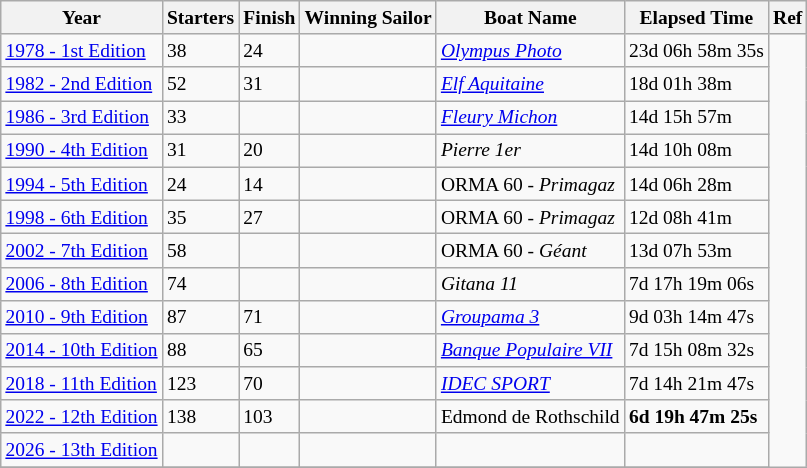<table class="wikitable" style=font-size:small>
<tr>
<th>Year</th>
<th>Starters</th>
<th>Finish</th>
<th>Winning Sailor</th>
<th>Boat Name</th>
<th>Elapsed Time</th>
<th>Ref</th>
</tr>
<tr>
<td><a href='#'>1978 - 1st Edition</a></td>
<td>38</td>
<td>24</td>
<td></td>
<td><em><a href='#'>Olympus Photo</a></em></td>
<td>23d 06h 58m 35s</td>
</tr>
<tr>
<td><a href='#'>1982 - 2nd Edition</a></td>
<td>52</td>
<td>31</td>
<td></td>
<td><em><a href='#'>Elf Aquitaine</a></em></td>
<td>18d 01h 38m</td>
</tr>
<tr>
<td><a href='#'>1986 - 3rd Edition</a></td>
<td>33</td>
<td></td>
<td></td>
<td><em><a href='#'>Fleury Michon</a></em></td>
<td>14d 15h 57m</td>
</tr>
<tr>
<td><a href='#'>1990 - 4th Edition</a></td>
<td>31</td>
<td>20</td>
<td></td>
<td><em>Pierre 1er</em></td>
<td>14d 10h 08m</td>
</tr>
<tr>
<td><a href='#'>1994 - 5th Edition</a></td>
<td>24</td>
<td>14</td>
<td></td>
<td>ORMA 60 - <em>Primagaz</em></td>
<td>14d 06h 28m</td>
</tr>
<tr>
<td><a href='#'>1998 - 6th Edition</a></td>
<td>35</td>
<td>27</td>
<td></td>
<td>ORMA 60 - <em>Primagaz</em></td>
<td>12d 08h 41m</td>
</tr>
<tr>
<td><a href='#'>2002 - 7th Edition</a></td>
<td>58</td>
<td></td>
<td></td>
<td>ORMA 60 - <em>Géant</em></td>
<td>13d 07h 53m</td>
</tr>
<tr>
<td><a href='#'>2006 - 8th Edition</a></td>
<td>74</td>
<td></td>
<td></td>
<td><em>Gitana 11</em></td>
<td>7d 17h 19m 06s</td>
</tr>
<tr>
<td><a href='#'>2010 - 9th Edition</a></td>
<td>87</td>
<td>71</td>
<td></td>
<td><em><a href='#'>Groupama 3</a></em></td>
<td>9d 03h 14m 47s</td>
</tr>
<tr>
<td><a href='#'>2014 - 10th Edition</a></td>
<td>88</td>
<td>65</td>
<td></td>
<td><em><a href='#'>Banque Populaire VII</a></em></td>
<td>7d 15h 08m 32s</td>
</tr>
<tr>
<td><a href='#'>2018 - 11th Edition</a></td>
<td>123</td>
<td>70</td>
<td></td>
<td><em><a href='#'>IDEC SPORT</a></em></td>
<td>7d 14h 21m 47s</td>
</tr>
<tr>
<td><a href='#'>2022 - 12th Edition</a></td>
<td>138</td>
<td>103</td>
<td></td>
<td>Edmond de Rothschild</td>
<td><strong>6d 19h 47m 25s</strong></td>
</tr>
<tr>
<td><a href='#'>2026 - 13th Edition</a></td>
<td></td>
<td></td>
<td></td>
<td></td>
<td></td>
</tr>
<tr>
</tr>
</table>
